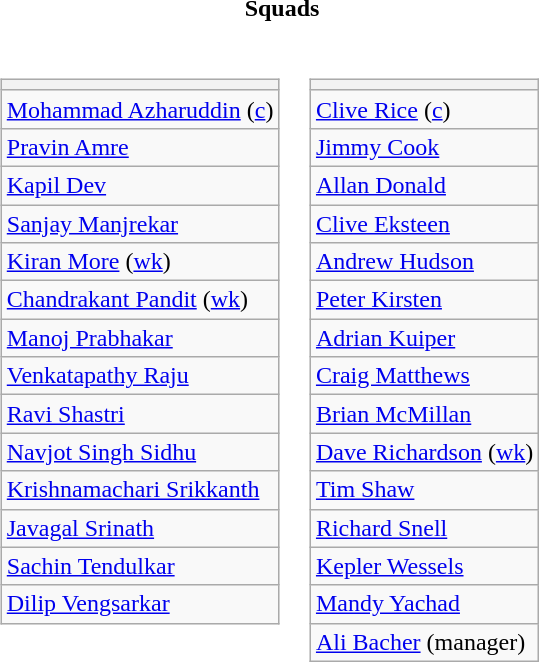<table>
<tr>
<th colspan=2>Squads</th>
</tr>
<tr valign="top">
<td><br><table class="wikitable">
<tr>
<th></th>
</tr>
<tr>
<td><a href='#'>Mohammad Azharuddin</a> (<a href='#'>c</a>)</td>
</tr>
<tr>
<td><a href='#'>Pravin Amre</a></td>
</tr>
<tr>
<td><a href='#'>Kapil Dev</a></td>
</tr>
<tr>
<td><a href='#'>Sanjay Manjrekar</a></td>
</tr>
<tr>
<td><a href='#'>Kiran More</a> (<a href='#'>wk</a>)</td>
</tr>
<tr>
<td><a href='#'>Chandrakant Pandit</a> (<a href='#'>wk</a>)</td>
</tr>
<tr>
<td><a href='#'>Manoj Prabhakar</a></td>
</tr>
<tr>
<td><a href='#'>Venkatapathy Raju</a></td>
</tr>
<tr>
<td><a href='#'>Ravi Shastri</a></td>
</tr>
<tr>
<td><a href='#'>Navjot Singh Sidhu</a></td>
</tr>
<tr>
<td><a href='#'>Krishnamachari Srikkanth</a></td>
</tr>
<tr>
<td><a href='#'>Javagal Srinath</a></td>
</tr>
<tr>
<td><a href='#'>Sachin Tendulkar</a></td>
</tr>
<tr>
<td><a href='#'>Dilip Vengsarkar</a></td>
</tr>
</table>
</td>
<td><br><table class="wikitable">
<tr>
<th></th>
</tr>
<tr>
<td><a href='#'>Clive Rice</a> (<a href='#'>c</a>)</td>
</tr>
<tr>
<td><a href='#'>Jimmy Cook</a></td>
</tr>
<tr>
<td><a href='#'>Allan Donald</a></td>
</tr>
<tr>
<td><a href='#'>Clive Eksteen</a></td>
</tr>
<tr>
<td><a href='#'>Andrew Hudson</a></td>
</tr>
<tr>
<td><a href='#'>Peter Kirsten</a></td>
</tr>
<tr>
<td><a href='#'>Adrian Kuiper</a></td>
</tr>
<tr>
<td><a href='#'>Craig Matthews</a></td>
</tr>
<tr>
<td><a href='#'>Brian McMillan</a></td>
</tr>
<tr>
<td><a href='#'>Dave Richardson</a> (<a href='#'>wk</a>)</td>
</tr>
<tr>
<td><a href='#'>Tim Shaw</a></td>
</tr>
<tr>
<td><a href='#'>Richard Snell</a></td>
</tr>
<tr>
<td><a href='#'>Kepler Wessels</a></td>
</tr>
<tr>
<td><a href='#'>Mandy Yachad</a></td>
</tr>
<tr>
<td><a href='#'>Ali Bacher</a> (manager)</td>
</tr>
</table>
</td>
</tr>
<tr>
</tr>
</table>
